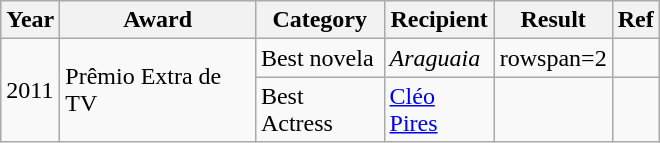<table class="wikitable sortable" width=440px>
<tr>
<th>Year</th>
<th>Award</th>
<th>Category</th>
<th>Recipient</th>
<th>Result</th>
<th>Ref</th>
</tr>
<tr>
<td rowspan="2">2011</td>
<td rowspan="2">Prêmio Extra de TV</td>
<td>Best novela</td>
<td><em>Araguaia</em></td>
<td>rowspan=2 </td>
<td></td>
</tr>
<tr>
<td>Best Actress</td>
<td><a href='#'>Cléo Pires</a></td>
<td></td>
</tr>
</table>
